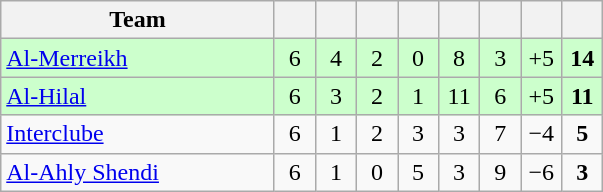<table class="wikitable" style="text-align:center">
<tr>
<th width="175">Team</th>
<th width="20"></th>
<th width="20"></th>
<th width="20"></th>
<th width="20"></th>
<th width="20"></th>
<th width="20"></th>
<th width="20"></th>
<th width="20"></th>
</tr>
<tr bgcolor=ccffcc>
<td align=left> <a href='#'>Al-Merreikh</a></td>
<td>6</td>
<td>4</td>
<td>2</td>
<td>0</td>
<td>8</td>
<td>3</td>
<td>+5</td>
<td><strong>14</strong></td>
</tr>
<tr bgcolor=ccffcc>
<td align=left> <a href='#'>Al-Hilal</a></td>
<td>6</td>
<td>3</td>
<td>2</td>
<td>1</td>
<td>11</td>
<td>6</td>
<td>+5</td>
<td><strong>11</strong></td>
</tr>
<tr>
<td align=left> <a href='#'>Interclube</a></td>
<td>6</td>
<td>1</td>
<td>2</td>
<td>3</td>
<td>3</td>
<td>7</td>
<td>−4</td>
<td><strong>5</strong></td>
</tr>
<tr>
<td align=left> <a href='#'>Al-Ahly Shendi</a></td>
<td>6</td>
<td>1</td>
<td>0</td>
<td>5</td>
<td>3</td>
<td>9</td>
<td>−6</td>
<td><strong>3</strong></td>
</tr>
</table>
